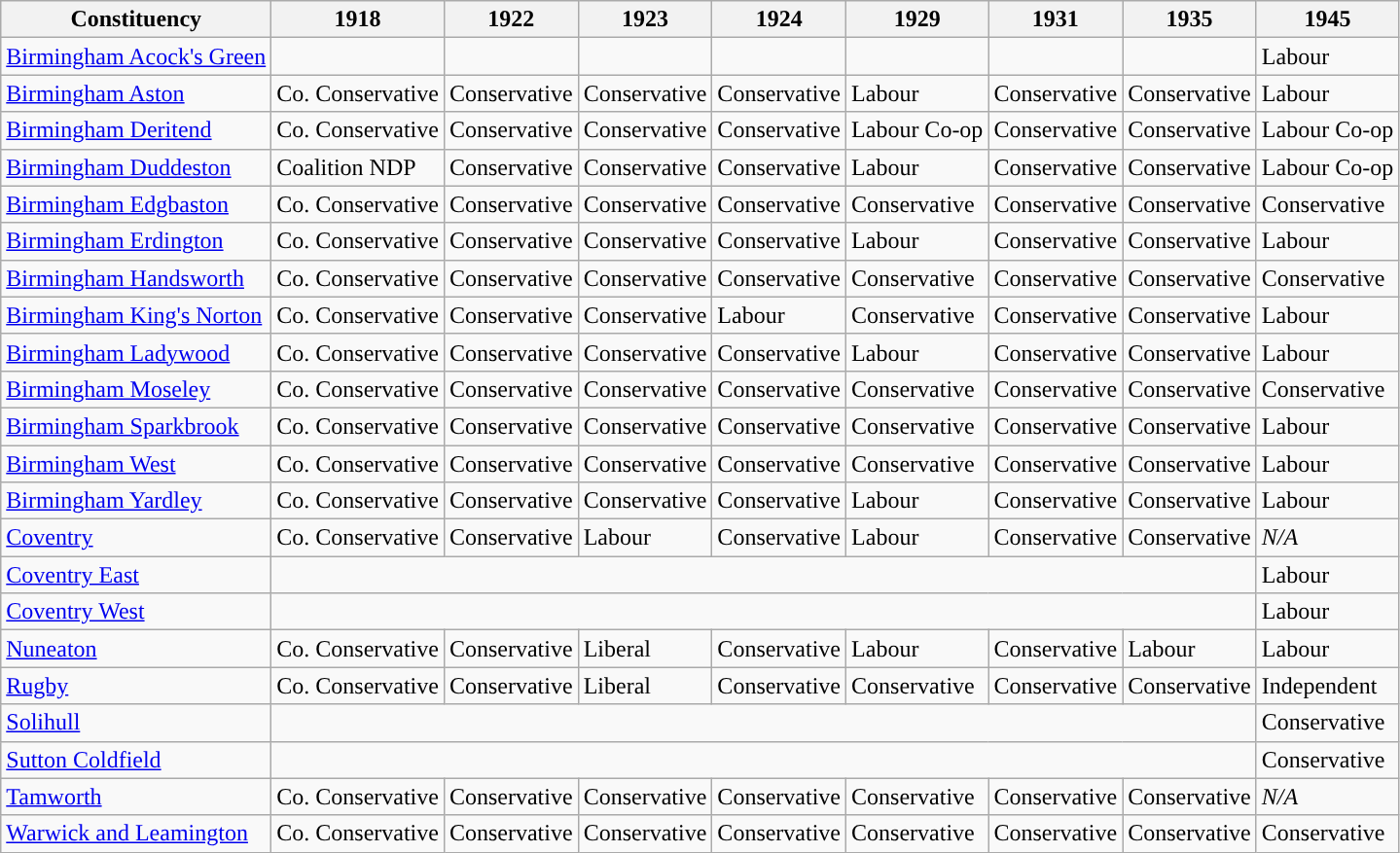<table class="wikitable sortable">
<tr>
<th>Constituency</th>
<th>1918</th>
<th>1922</th>
<th>1923</th>
<th>1924</th>
<th>1929</th>
<th>1931</th>
<th>1935</th>
<th>1945</th>
</tr>
<tr>
<td><a href='#'>Birmingham Acock's Green</a></td>
<td></td>
<td></td>
<td></td>
<td></td>
<td></td>
<td></td>
<td></td>
<td bgcolor=>Labour</td>
</tr>
<tr>
<td><a href='#'>Birmingham Aston</a></td>
<td>Co. Conservative</td>
<td>Conservative</td>
<td>Conservative</td>
<td>Conservative</td>
<td>Labour</td>
<td>Conservative</td>
<td>Conservative</td>
<td bgcolor=>Labour</td>
</tr>
<tr>
<td><a href='#'>Birmingham Deritend</a></td>
<td>Co. Conservative</td>
<td>Conservative</td>
<td>Conservative</td>
<td>Conservative</td>
<td>Labour Co-op</td>
<td>Conservative</td>
<td>Conservative</td>
<td bgcolor=>Labour Co-op</td>
</tr>
<tr>
<td><a href='#'>Birmingham Duddeston</a></td>
<td>Coalition NDP</td>
<td>Conservative</td>
<td>Conservative</td>
<td>Conservative</td>
<td>Labour</td>
<td>Conservative</td>
<td>Conservative</td>
<td bgcolor=>Labour Co-op</td>
</tr>
<tr>
<td><a href='#'>Birmingham Edgbaston</a></td>
<td>Co. Conservative</td>
<td>Conservative</td>
<td>Conservative</td>
<td>Conservative</td>
<td>Conservative</td>
<td>Conservative</td>
<td>Conservative</td>
<td bgcolor=>Conservative</td>
</tr>
<tr>
<td><a href='#'>Birmingham Erdington</a></td>
<td>Co. Conservative</td>
<td>Conservative</td>
<td>Conservative</td>
<td>Conservative</td>
<td>Labour</td>
<td>Conservative</td>
<td>Conservative</td>
<td bgcolor=>Labour</td>
</tr>
<tr>
<td><a href='#'>Birmingham Handsworth</a></td>
<td>Co. Conservative</td>
<td>Conservative</td>
<td>Conservative</td>
<td>Conservative</td>
<td>Conservative</td>
<td>Conservative</td>
<td>Conservative</td>
<td bgcolor=>Conservative</td>
</tr>
<tr>
<td><a href='#'>Birmingham King's Norton</a></td>
<td>Co. Conservative</td>
<td>Conservative</td>
<td>Conservative</td>
<td>Labour</td>
<td>Conservative</td>
<td>Conservative</td>
<td>Conservative</td>
<td bgcolor=>Labour</td>
</tr>
<tr>
<td><a href='#'>Birmingham Ladywood</a></td>
<td>Co. Conservative</td>
<td>Conservative</td>
<td>Conservative</td>
<td>Conservative</td>
<td>Labour</td>
<td>Conservative</td>
<td>Conservative</td>
<td bgcolor=>Labour</td>
</tr>
<tr>
<td><a href='#'>Birmingham Moseley</a></td>
<td>Co. Conservative</td>
<td>Conservative</td>
<td>Conservative</td>
<td>Conservative</td>
<td>Conservative</td>
<td>Conservative</td>
<td>Conservative</td>
<td bgcolor=>Conservative</td>
</tr>
<tr>
<td><a href='#'>Birmingham Sparkbrook</a></td>
<td>Co. Conservative</td>
<td>Conservative</td>
<td>Conservative</td>
<td>Conservative</td>
<td>Conservative</td>
<td>Conservative</td>
<td>Conservative</td>
<td bgcolor=>Labour</td>
</tr>
<tr>
<td><a href='#'>Birmingham West</a></td>
<td>Co. Conservative</td>
<td>Conservative</td>
<td>Conservative</td>
<td>Conservative</td>
<td>Conservative</td>
<td>Conservative</td>
<td>Conservative</td>
<td bgcolor=>Labour</td>
</tr>
<tr>
<td><a href='#'>Birmingham Yardley</a></td>
<td>Co. Conservative</td>
<td>Conservative</td>
<td>Conservative</td>
<td>Conservative</td>
<td>Labour</td>
<td>Conservative</td>
<td>Conservative</td>
<td bgcolor=>Labour</td>
</tr>
<tr>
<td><a href='#'>Coventry</a></td>
<td>Co. Conservative</td>
<td>Conservative</td>
<td>Labour</td>
<td>Conservative</td>
<td>Labour</td>
<td>Conservative</td>
<td>Conservative</td>
<td><em>N/A</em></td>
</tr>
<tr>
<td><a href='#'>Coventry East</a></td>
<td colspan="7"></td>
<td bgcolor=>Labour</td>
</tr>
<tr>
<td><a href='#'>Coventry West</a></td>
<td colspan="7"></td>
<td bgcolor=>Labour</td>
</tr>
<tr>
<td><a href='#'>Nuneaton</a></td>
<td>Co. Conservative</td>
<td>Conservative</td>
<td>Liberal</td>
<td>Conservative</td>
<td>Labour</td>
<td>Conservative</td>
<td>Labour</td>
<td bgcolor=>Labour</td>
</tr>
<tr>
<td><a href='#'>Rugby</a></td>
<td>Co. Conservative</td>
<td>Conservative</td>
<td>Liberal</td>
<td>Conservative</td>
<td>Conservative</td>
<td>Conservative</td>
<td>Conservative</td>
<td bgcolor=>Independent</td>
</tr>
<tr>
<td><a href='#'>Solihull</a></td>
<td colspan="7"></td>
<td bgcolor=>Conservative</td>
</tr>
<tr>
<td><a href='#'>Sutton Coldfield</a></td>
<td colspan="7"></td>
<td bgcolor=>Conservative</td>
</tr>
<tr>
<td><a href='#'>Tamworth</a></td>
<td bgcolor=>Co. Conservative</td>
<td bgcolor=>Conservative</td>
<td bgcolor=>Conservative</td>
<td bgcolor=>Conservative</td>
<td bgcolor=>Conservative</td>
<td bgcolor=>Conservative</td>
<td bgcolor=>Conservative</td>
<td><em>N/A</em></td>
</tr>
<tr>
<td><a href='#'>Warwick and Leamington</a></td>
<td>Co. Conservative</td>
<td>Conservative</td>
<td>Conservative</td>
<td>Conservative</td>
<td>Conservative</td>
<td>Conservative</td>
<td>Conservative</td>
<td bgcolor=>Conservative</td>
</tr>
</table>
